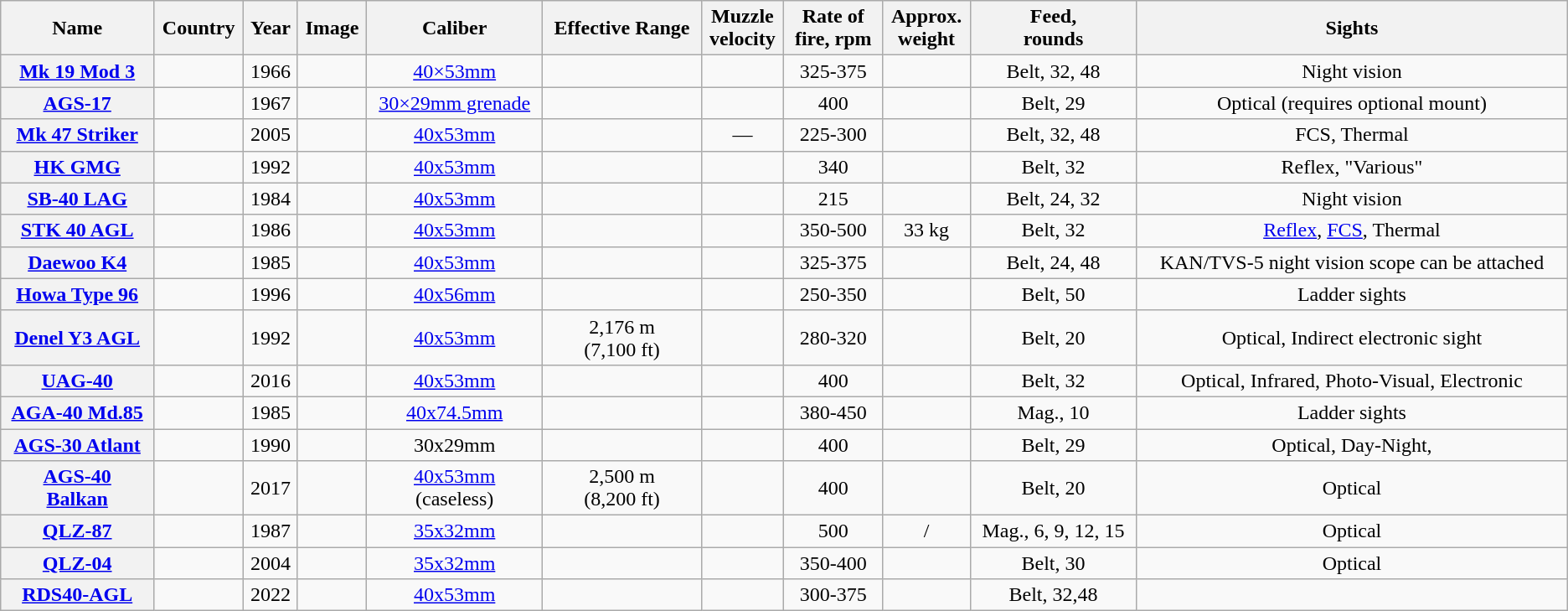<table class="wikitable sortable" style="text-align:center;">
<tr>
<th style="width:1%;">Name</th>
<th>Country</th>
<th>Year</th>
<th>Image</th>
<th style="padding-left:13px; padding-right:13px;">Caliber</th>
<th>Effective Range</th>
<th>Muzzle<br>velocity</th>
<th style="padding-left:5px; padding-right:5px;">Rate of<br>fire, rpm</th>
<th>Approx.<br>weight</th>
<th>Feed,<br>rounds</th>
<th>Sights</th>
</tr>
<tr>
<th style="padding-left:10px; padding-right:10px;"><a href='#'>Mk 19 Mod 3</a><br></th>
<td></td>
<td>1966</td>
<td><br></td>
<td><a href='#'>40×53mm</a></td>
<td></td>
<td></td>
<td>325‑375</td>
<td></td>
<td>Belt, 32, 48</td>
<td>Night vision</td>
</tr>
<tr>
<th><a href='#'>AGS-17</a></th>
<td></td>
<td>1967</td>
<td></td>
<td><a href='#'>30×29mm grenade</a></td>
<td></td>
<td></td>
<td>400</td>
<td></td>
<td>Belt, 29</td>
<td>Optical (requires optional mount)</td>
</tr>
<tr>
<th style="padding-left:10px; padding-right:10px;"><a href='#'>Mk 47 Striker</a><br></th>
<td></td>
<td>2005</td>
<td></td>
<td><a href='#'>40x53mm</a></td>
<td></td>
<td>—</td>
<td>225‑300</td>
<td></td>
<td>Belt, 32, 48</td>
<td>FCS, Thermal</td>
</tr>
<tr>
<th><a href='#'>HK GMG</a><br></th>
<td></td>
<td>1992</td>
<td><br></td>
<td><a href='#'>40x53mm</a></td>
<td></td>
<td></td>
<td>340</td>
<td></td>
<td>Belt, 32</td>
<td>Reflex, "Various"</td>
</tr>
<tr>
<th><a href='#'>SB-40 LAG</a><br></th>
<td></td>
<td>1984</td>
<td><br></td>
<td><a href='#'>40x53mm</a></td>
<td></td>
<td></td>
<td>215</td>
<td></td>
<td>Belt, 24, 32</td>
<td>Night vision</td>
</tr>
<tr>
<th><a href='#'>STK 40 AGL</a><br></th>
<td></td>
<td>1986</td>
<td></td>
<td><a href='#'>40x53mm</a></td>
<td></td>
<td></td>
<td>350‑500</td>
<td>33 kg</td>
<td>Belt, 32</td>
<td><a href='#'>Reflex</a>, <a href='#'>FCS</a>, Thermal</td>
</tr>
<tr>
<th><a href='#'>Daewoo K4</a><br></th>
<td></td>
<td>1985</td>
<td></td>
<td><a href='#'>40x53mm</a></td>
<td></td>
<td></td>
<td>325-375</td>
<td></td>
<td>Belt, 24, 48</td>
<td>KAN/TVS-5 night vision scope can be attached</td>
</tr>
<tr>
<th style="padding-left:10px; padding-right:10px;"><a href='#'>Howa Type 96</a><br></th>
<td></td>
<td>1996</td>
<td><br></td>
<td><a href='#'>40x56mm</a></td>
<td></td>
<td></td>
<td>250‑350</td>
<td></td>
<td>Belt, 50</td>
<td>Ladder sights</td>
</tr>
<tr>
<th style="padding-left:10px; padding-right:10px;"><a href='#'>Denel Y3 AGL</a><br></th>
<td></td>
<td>1992</td>
<td></td>
<td><a href='#'>40x53mm</a></td>
<td>2,176 m<br>(7,100 ft)</td>
<td></td>
<td>280‑320</td>
<td></td>
<td>Belt, 20</td>
<td>Optical, Indirect electronic sight</td>
</tr>
<tr>
<th><a href='#'>UAG-40</a><br></th>
<td></td>
<td>2016</td>
<td><br></td>
<td><a href='#'>40x53mm</a></td>
<td></td>
<td></td>
<td>400</td>
<td></td>
<td>Belt, 32</td>
<td>Optical, Infrared, Photo‑Visual, Electronic</td>
</tr>
<tr>
<th><a href='#'>AGA-40 Md.85</a><br></th>
<td></td>
<td>1985</td>
<td></td>
<td><a href='#'>40x74.5mm</a></td>
<td></td>
<td></td>
<td>380‑450</td>
<td></td>
<td>Mag., 10</td>
<td>Ladder sights</td>
</tr>
<tr>
<th style="padding-left:10px; padding-right:10px;"><a href='#'>AGS‑30 Atlant</a><br></th>
<td></td>
<td>1990</td>
<td><br></td>
<td>30x29mm</td>
<td></td>
<td></td>
<td>400</td>
<td></td>
<td>Belt, 29</td>
<td>Optical, Day‑Night, </td>
</tr>
<tr>
<th style="padding-left:10px; padding-right:10px;"><a href='#'>AGS‑40 Balkan</a><br></th>
<td></td>
<td>2017</td>
<td><br></td>
<td><a href='#'>40x53mm</a><br><span>(</span>caseless<span>)</span></td>
<td>2,500 m<br>(8,200 ft)</td>
<td></td>
<td>400</td>
<td></td>
<td>Belt, 20</td>
<td>Optical</td>
</tr>
<tr>
<th><a href='#'>QLZ-87</a><br></th>
<td></td>
<td>1987</td>
<td><br></td>
<td><a href='#'>35x32mm</a></td>
<td></td>
<td></td>
<td>500</td>
<td>/</td>
<td>Mag., 6, 9, 12, 15</td>
<td>Optical</td>
</tr>
<tr>
<th><a href='#'>QLZ-04</a><br></th>
<td></td>
<td>2004</td>
<td><br></td>
<td><a href='#'>35x32mm</a></td>
<td></td>
<td></td>
<td>350-400</td>
<td></td>
<td>Belt, 30</td>
<td>Optical</td>
</tr>
<tr>
<th><a href='#'>RDS40-AGL</a><br></th>
<td></td>
<td>2022</td>
<td></td>
<td><a href='#'>40x53mm</a></td>
<td></td>
<td></td>
<td>300-375</td>
<td></td>
<td>Belt, 32,48</td>
<td></td>
</tr>
</table>
